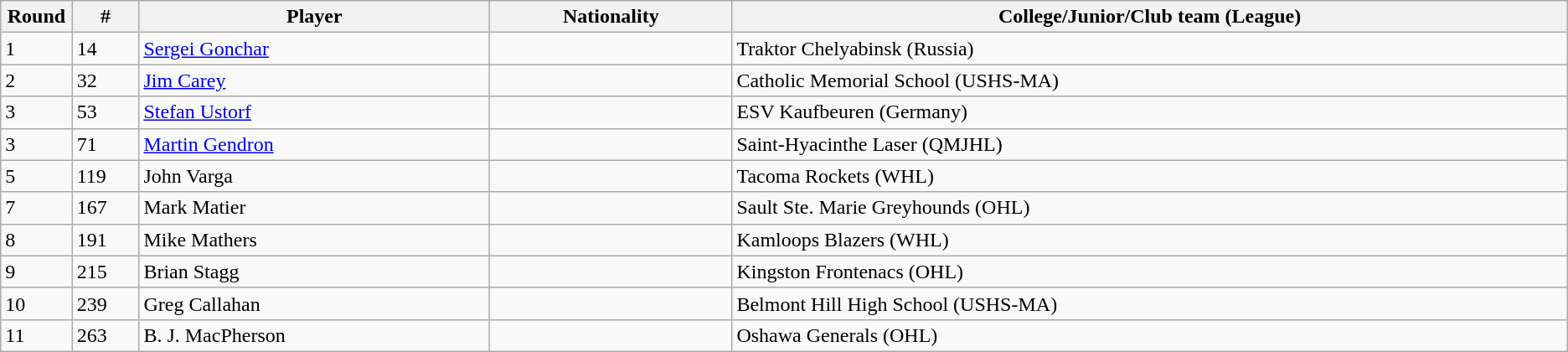<table class="wikitable">
<tr align="center">
<th bgcolor="#DDDDFF" width="4.0%">Round</th>
<th bgcolor="#DDDDFF" width="4.0%">#</th>
<th bgcolor="#DDDDFF" width="21.0%">Player</th>
<th bgcolor="#DDDDFF" width="14.5%">Nationality</th>
<th bgcolor="#DDDDFF" width="50.0%">College/Junior/Club team (League)</th>
</tr>
<tr>
<td>1</td>
<td>14</td>
<td><a href='#'>Sergei Gonchar</a></td>
<td></td>
<td>Traktor Chelyabinsk (Russia)</td>
</tr>
<tr>
<td>2</td>
<td>32</td>
<td><a href='#'>Jim Carey</a></td>
<td></td>
<td>Catholic Memorial School (USHS-MA)</td>
</tr>
<tr>
<td>3</td>
<td>53</td>
<td><a href='#'>Stefan Ustorf</a></td>
<td></td>
<td>ESV Kaufbeuren (Germany)</td>
</tr>
<tr>
<td>3</td>
<td>71</td>
<td><a href='#'>Martin Gendron</a></td>
<td></td>
<td>Saint-Hyacinthe Laser (QMJHL)</td>
</tr>
<tr>
<td>5</td>
<td>119</td>
<td>John Varga</td>
<td></td>
<td>Tacoma Rockets (WHL)</td>
</tr>
<tr>
<td>7</td>
<td>167</td>
<td>Mark Matier</td>
<td></td>
<td>Sault Ste. Marie Greyhounds (OHL)</td>
</tr>
<tr>
<td>8</td>
<td>191</td>
<td>Mike Mathers</td>
<td></td>
<td>Kamloops Blazers (WHL)</td>
</tr>
<tr>
<td>9</td>
<td>215</td>
<td>Brian Stagg</td>
<td></td>
<td>Kingston Frontenacs (OHL)</td>
</tr>
<tr>
<td>10</td>
<td>239</td>
<td>Greg Callahan</td>
<td></td>
<td>Belmont Hill High School (USHS-MA)</td>
</tr>
<tr>
<td>11</td>
<td>263</td>
<td>B. J. MacPherson</td>
<td></td>
<td>Oshawa Generals (OHL)</td>
</tr>
</table>
